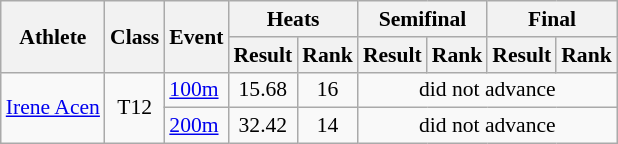<table class=wikitable style="font-size:90%">
<tr>
<th rowspan="2">Athlete</th>
<th rowspan="2">Class</th>
<th rowspan="2">Event</th>
<th colspan="2">Heats</th>
<th colspan="2">Semifinal</th>
<th colspan="2">Final</th>
</tr>
<tr>
<th>Result</th>
<th>Rank</th>
<th>Result</th>
<th>Rank</th>
<th>Result</th>
<th>Rank</th>
</tr>
<tr>
<td rowspan="2"><a href='#'>Irene Acen</a></td>
<td rowspan="2" style="text-align:center;">T12</td>
<td><a href='#'>100m</a></td>
<td style="text-align:center;">15.68</td>
<td style="text-align:center;">16</td>
<td style="text-align:center;" colspan="4">did not advance</td>
</tr>
<tr>
<td><a href='#'>200m</a></td>
<td style="text-align:center;">32.42</td>
<td style="text-align:center;">14</td>
<td style="text-align:center;" colspan="4">did not advance</td>
</tr>
</table>
